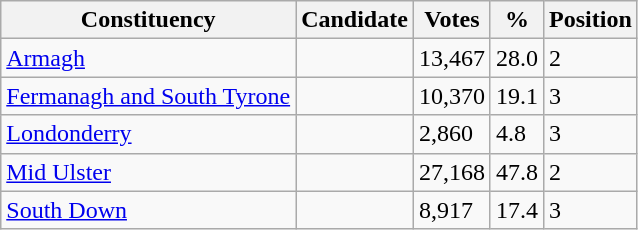<table class="wikitable sortable">
<tr>
<th>Constituency</th>
<th>Candidate</th>
<th>Votes</th>
<th>%</th>
<th>Position</th>
</tr>
<tr>
<td><a href='#'>Armagh</a></td>
<td></td>
<td>13,467</td>
<td>28.0</td>
<td>2</td>
</tr>
<tr>
<td><a href='#'>Fermanagh and South Tyrone</a></td>
<td></td>
<td>10,370</td>
<td>19.1</td>
<td>3</td>
</tr>
<tr>
<td><a href='#'>Londonderry</a></td>
<td></td>
<td>2,860</td>
<td>4.8</td>
<td>3</td>
</tr>
<tr>
<td><a href='#'>Mid Ulster</a></td>
<td></td>
<td>27,168</td>
<td>47.8</td>
<td>2</td>
</tr>
<tr>
<td><a href='#'>South Down</a></td>
<td></td>
<td>8,917</td>
<td>17.4</td>
<td>3</td>
</tr>
</table>
